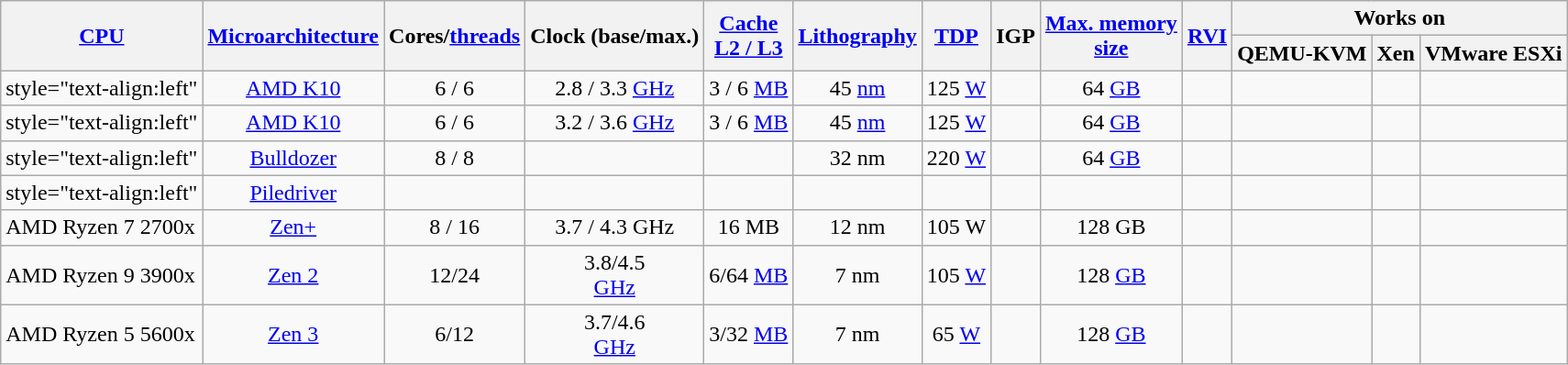<table class="wikitable" style="text-align: center">
<tr>
<th rowspan=2><a href='#'>CPU</a></th>
<th rowspan=2><a href='#'>Microarchitecture</a></th>
<th rowspan=2>Cores/<a href='#'>threads</a></th>
<th rowspan=2>Clock (base/max.)</th>
<th rowspan=2><a href='#'>Cache<br>L2 / L3</a></th>
<th rowspan=2><a href='#'>Lithography</a></th>
<th rowspan=2><a href='#'>TDP</a></th>
<th rowspan=2>IGP</th>
<th rowspan=2><a href='#'>Max. memory<br>size</a></th>
<th rowspan=2><a href='#'>RVI</a></th>
<th colspan=3 style="text-align:center">Works on</th>
</tr>
<tr>
<th>QEMU-KVM</th>
<th>Xen</th>
<th>VMware ESXi</th>
</tr>
<tr>
<td>style="text-align:left" </td>
<td><a href='#'>AMD K10</a></td>
<td>6 / 6</td>
<td>2.8 / 3.3 <a href='#'>GHz</a></td>
<td>3 / 6 <a href='#'>MB</a></td>
<td>45 <a href='#'>nm</a></td>
<td>125 <a href='#'>W</a></td>
<td></td>
<td>64 <a href='#'>GB</a></td>
<td></td>
<td></td>
<td></td>
<td></td>
</tr>
<tr>
<td>style="text-align:left" </td>
<td><a href='#'>AMD K10</a></td>
<td>6 / 6</td>
<td>3.2 / 3.6 <a href='#'>GHz</a></td>
<td>3 / 6 <a href='#'>MB</a></td>
<td>45 <a href='#'>nm</a></td>
<td>125 <a href='#'>W</a></td>
<td></td>
<td>64 <a href='#'>GB</a></td>
<td></td>
<td></td>
<td></td>
<td></td>
</tr>
<tr>
<td>style="text-align:left" </td>
<td><a href='#'>Bulldozer</a></td>
<td>8 / 8</td>
<td></td>
<td></td>
<td>32 nm</td>
<td>220 <a href='#'>W</a></td>
<td></td>
<td>64 <a href='#'>GB</a></td>
<td></td>
<td></td>
<td></td>
<td></td>
</tr>
<tr>
<td>style="text-align:left" </td>
<td><a href='#'>Piledriver</a></td>
<td></td>
<td></td>
<td></td>
<td></td>
<td></td>
<td></td>
<td></td>
<td></td>
<td></td>
<td></td>
<td></td>
</tr>
<tr>
<td style="text-align:left">AMD Ryzen 7 2700x</td>
<td><a href='#'>Zen+</a></td>
<td>8 / 16</td>
<td>3.7 / 4.3 GHz</td>
<td>16 MB</td>
<td>12 nm</td>
<td>105 W</td>
<td></td>
<td>128 GB</td>
<td></td>
<td></td>
<td></td>
<td></td>
</tr>
<tr>
<td style="text-align:left">AMD Ryzen 9 3900x</td>
<td><a href='#'>Zen 2</a></td>
<td>12/24</td>
<td>3.8/4.5<br><a href='#'>GHz</a></td>
<td>6/64 <a href='#'>MB</a></td>
<td>7 nm</td>
<td>105 <a href='#'>W</a></td>
<td></td>
<td>128 <a href='#'>GB</a></td>
<td></td>
<td></td>
<td></td>
<td></td>
</tr>
<tr>
<td style="text-align:left">AMD Ryzen 5 5600x</td>
<td><a href='#'>Zen 3</a></td>
<td>6/12</td>
<td>3.7/4.6<br><a href='#'>GHz</a></td>
<td>3/32 <a href='#'>MB</a></td>
<td>7 nm</td>
<td>65 <a href='#'>W</a></td>
<td></td>
<td>128 <a href='#'>GB</a></td>
<td></td>
<td></td>
<td></td>
<td></td>
</tr>
</table>
